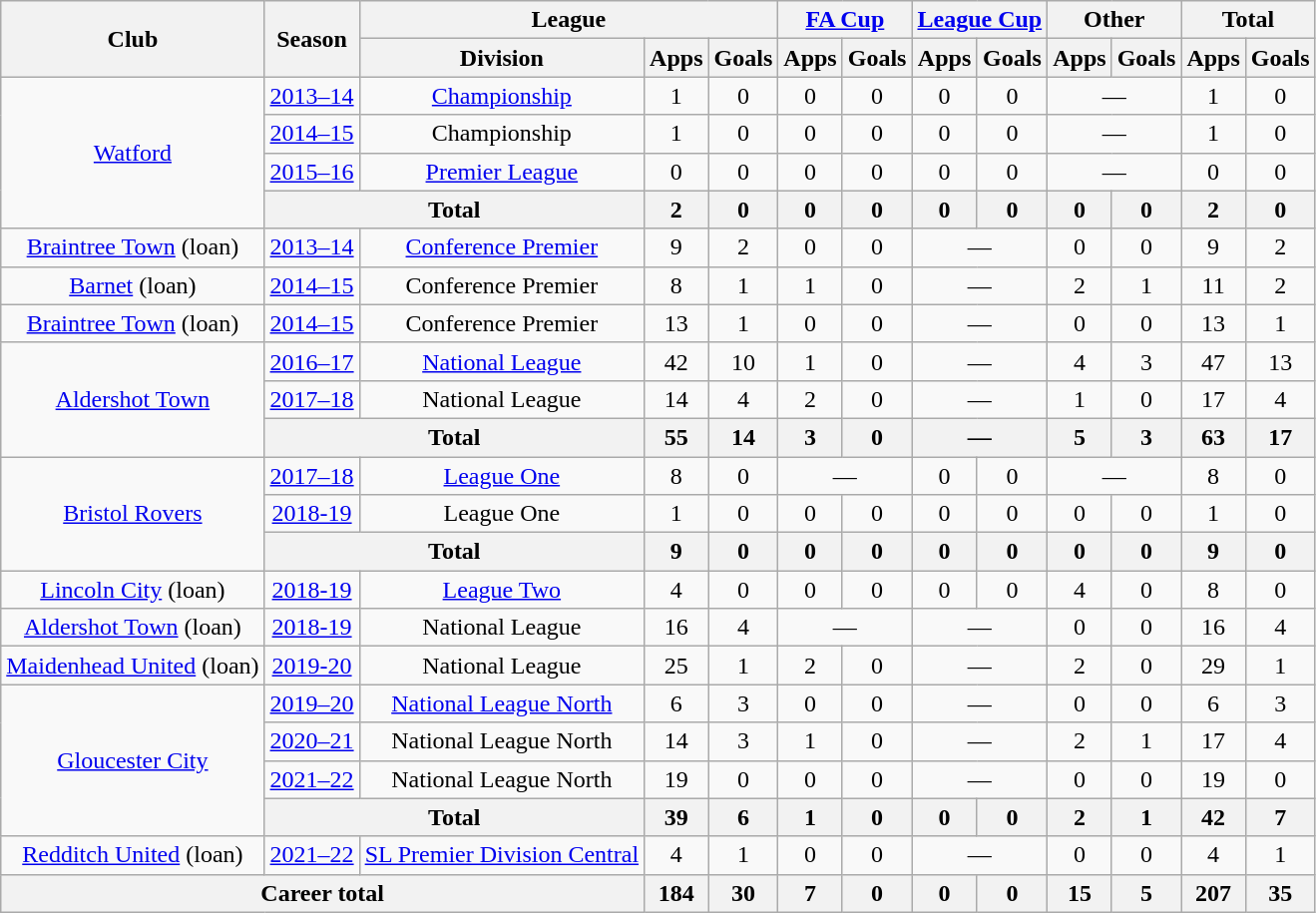<table class="wikitable" style="text-align: center">
<tr>
<th rowspan="2">Club</th>
<th rowspan="2">Season</th>
<th colspan="3">League</th>
<th colspan="2"><a href='#'>FA Cup</a></th>
<th colspan="2"><a href='#'>League Cup</a></th>
<th colspan="2">Other</th>
<th colspan="2">Total</th>
</tr>
<tr>
<th>Division</th>
<th>Apps</th>
<th>Goals</th>
<th>Apps</th>
<th>Goals</th>
<th>Apps</th>
<th>Goals</th>
<th>Apps</th>
<th>Goals</th>
<th>Apps</th>
<th>Goals</th>
</tr>
<tr>
<td rowspan="4"><a href='#'>Watford</a></td>
<td><a href='#'>2013–14</a></td>
<td><a href='#'>Championship</a></td>
<td>1</td>
<td>0</td>
<td>0</td>
<td>0</td>
<td>0</td>
<td>0</td>
<td colspan="2">—</td>
<td>1</td>
<td>0</td>
</tr>
<tr>
<td><a href='#'>2014–15</a></td>
<td>Championship</td>
<td>1</td>
<td>0</td>
<td>0</td>
<td>0</td>
<td>0</td>
<td>0</td>
<td colspan="2">—</td>
<td>1</td>
<td>0</td>
</tr>
<tr>
<td><a href='#'>2015–16</a></td>
<td><a href='#'>Premier League</a></td>
<td>0</td>
<td>0</td>
<td>0</td>
<td>0</td>
<td>0</td>
<td>0</td>
<td colspan="2">—</td>
<td>0</td>
<td>0</td>
</tr>
<tr>
<th colspan="2">Total</th>
<th>2</th>
<th>0</th>
<th>0</th>
<th>0</th>
<th>0</th>
<th>0</th>
<th>0</th>
<th>0</th>
<th>2</th>
<th>0</th>
</tr>
<tr>
<td><a href='#'>Braintree Town</a> (loan)</td>
<td><a href='#'>2013–14</a></td>
<td><a href='#'>Conference Premier</a></td>
<td>9</td>
<td>2</td>
<td>0</td>
<td>0</td>
<td colspan="2">—</td>
<td>0</td>
<td>0</td>
<td>9</td>
<td>2</td>
</tr>
<tr>
<td><a href='#'>Barnet</a> (loan)</td>
<td><a href='#'>2014–15</a></td>
<td>Conference Premier</td>
<td>8</td>
<td>1</td>
<td>1</td>
<td>0</td>
<td colspan="2">—</td>
<td>2</td>
<td>1</td>
<td>11</td>
<td>2</td>
</tr>
<tr>
<td><a href='#'>Braintree Town</a> (loan)</td>
<td><a href='#'>2014–15</a></td>
<td>Conference Premier</td>
<td>13</td>
<td>1</td>
<td>0</td>
<td>0</td>
<td colspan="2">—</td>
<td>0</td>
<td>0</td>
<td>13</td>
<td>1</td>
</tr>
<tr>
<td rowspan="3"><a href='#'>Aldershot Town</a></td>
<td><a href='#'>2016–17</a></td>
<td><a href='#'>National League</a></td>
<td>42</td>
<td>10</td>
<td>1</td>
<td>0</td>
<td colspan="2">—</td>
<td>4</td>
<td>3</td>
<td>47</td>
<td>13</td>
</tr>
<tr>
<td><a href='#'>2017–18</a></td>
<td>National League</td>
<td>14</td>
<td>4</td>
<td>2</td>
<td>0</td>
<td colspan="2">—</td>
<td>1</td>
<td>0</td>
<td>17</td>
<td>4</td>
</tr>
<tr>
<th colspan="2">Total</th>
<th>55</th>
<th>14</th>
<th>3</th>
<th>0</th>
<th colspan="2">—</th>
<th>5</th>
<th>3</th>
<th>63</th>
<th>17</th>
</tr>
<tr>
<td rowspan="3"><a href='#'>Bristol Rovers</a></td>
<td><a href='#'>2017–18</a></td>
<td><a href='#'>League One</a></td>
<td>8</td>
<td>0</td>
<td colspan="2">—</td>
<td>0</td>
<td>0</td>
<td colspan="2">—</td>
<td>8</td>
<td>0</td>
</tr>
<tr>
<td><a href='#'>2018-19</a></td>
<td>League One</td>
<td>1</td>
<td>0</td>
<td>0</td>
<td>0</td>
<td>0</td>
<td>0</td>
<td>0</td>
<td>0</td>
<td>1</td>
<td>0</td>
</tr>
<tr>
<th colspan="2">Total</th>
<th>9</th>
<th>0</th>
<th>0</th>
<th>0</th>
<th>0</th>
<th>0</th>
<th>0</th>
<th>0</th>
<th>9</th>
<th>0</th>
</tr>
<tr>
<td><a href='#'>Lincoln City</a> (loan)</td>
<td><a href='#'>2018-19</a></td>
<td><a href='#'>League Two</a></td>
<td>4</td>
<td>0</td>
<td>0</td>
<td>0</td>
<td>0</td>
<td>0</td>
<td>4</td>
<td>0</td>
<td>8</td>
<td>0</td>
</tr>
<tr>
<td><a href='#'>Aldershot Town</a> (loan)</td>
<td><a href='#'>2018-19</a></td>
<td>National League</td>
<td>16</td>
<td>4</td>
<td colspan="2">—</td>
<td colspan="2">—</td>
<td>0</td>
<td>0</td>
<td>16</td>
<td>4</td>
</tr>
<tr>
<td><a href='#'>Maidenhead United</a> (loan)</td>
<td><a href='#'>2019-20</a></td>
<td>National League</td>
<td>25</td>
<td>1</td>
<td>2</td>
<td>0</td>
<td colspan="2">—</td>
<td>2</td>
<td>0</td>
<td>29</td>
<td>1</td>
</tr>
<tr>
<td rowspan="4"><a href='#'>Gloucester City</a></td>
<td><a href='#'>2019–20</a></td>
<td><a href='#'>National League North</a></td>
<td>6</td>
<td>3</td>
<td>0</td>
<td>0</td>
<td colspan="2">—</td>
<td>0</td>
<td>0</td>
<td>6</td>
<td>3</td>
</tr>
<tr>
<td><a href='#'>2020–21</a></td>
<td>National League North</td>
<td>14</td>
<td>3</td>
<td>1</td>
<td>0</td>
<td colspan="2">—</td>
<td>2</td>
<td>1</td>
<td>17</td>
<td>4</td>
</tr>
<tr>
<td><a href='#'>2021–22</a></td>
<td>National League North</td>
<td>19</td>
<td>0</td>
<td>0</td>
<td>0</td>
<td colspan="2">—</td>
<td>0</td>
<td>0</td>
<td>19</td>
<td>0</td>
</tr>
<tr>
<th colspan="2">Total</th>
<th>39</th>
<th>6</th>
<th>1</th>
<th>0</th>
<th>0</th>
<th>0</th>
<th>2</th>
<th>1</th>
<th>42</th>
<th>7</th>
</tr>
<tr>
<td><a href='#'>Redditch United</a> (loan)</td>
<td><a href='#'>2021–22</a></td>
<td><a href='#'>SL Premier Division Central</a></td>
<td>4</td>
<td>1</td>
<td>0</td>
<td>0</td>
<td colspan="2">—</td>
<td>0</td>
<td>0</td>
<td>4</td>
<td>1</td>
</tr>
<tr>
<th colspan="3">Career total</th>
<th>184</th>
<th>30</th>
<th>7</th>
<th>0</th>
<th>0</th>
<th>0</th>
<th>15</th>
<th>5</th>
<th>207</th>
<th>35</th>
</tr>
</table>
